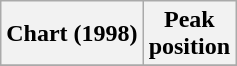<table class="wikitable sortable">
<tr>
<th align="left">Chart (1998)</th>
<th align="center">Peak<br>position</th>
</tr>
<tr>
</tr>
</table>
